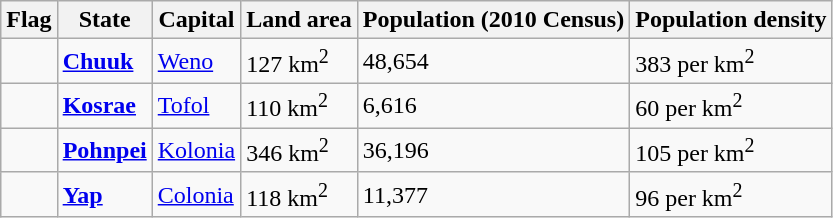<table class="wikitable sortable" border="1">
<tr>
<th>Flag</th>
<th>State</th>
<th>Capital</th>
<th>Land area</th>
<th>Population (2010 Census)</th>
<th>Population density</th>
</tr>
<tr>
<td></td>
<td><strong><a href='#'>Chuuk</a></strong></td>
<td><a href='#'>Weno</a></td>
<td>127 km<sup>2</sup></td>
<td>48,654</td>
<td>383 per km<sup>2</sup></td>
</tr>
<tr>
<td></td>
<td><strong><a href='#'>Kosrae</a></strong></td>
<td><a href='#'>Tofol</a></td>
<td>110 km<sup>2</sup></td>
<td>6,616</td>
<td>60 per km<sup>2</sup></td>
</tr>
<tr>
<td></td>
<td><strong><a href='#'>Pohnpei</a></strong></td>
<td><a href='#'>Kolonia</a></td>
<td>346 km<sup>2</sup></td>
<td>36,196</td>
<td>105 per km<sup>2</sup></td>
</tr>
<tr>
<td></td>
<td><strong><a href='#'>Yap</a></strong></td>
<td><a href='#'>Colonia</a></td>
<td>118 km<sup>2</sup></td>
<td>11,377</td>
<td>96 per km<sup>2</sup></td>
</tr>
</table>
